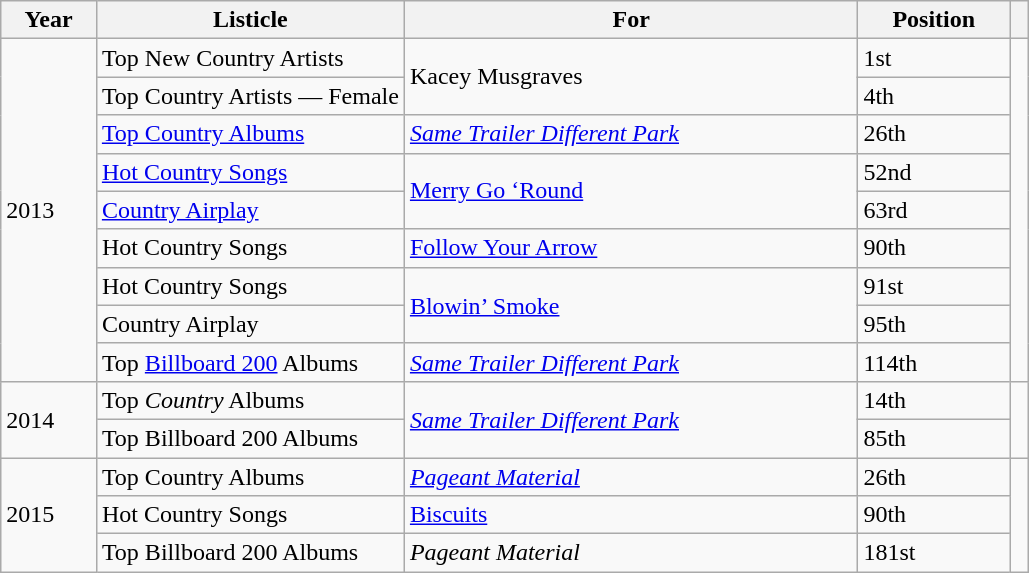<table class="wikitable plainrowheaders sortable" style="margin-right: 0;">
<tr>
<th scope="col">Year</th>
<th scope="col" width=30%>Listicle</th>
<th>For</th>
<th>Position</th>
<th scope="col" class="unsortable"></th>
</tr>
<tr>
<td rowspan="9">2013</td>
<td>Top New Country Artists</td>
<td rowspan="2">Kacey Musgraves</td>
<td>1st</td>
<td rowspan="9"></td>
</tr>
<tr>
<td>Top Country Artists — Female</td>
<td>4th</td>
</tr>
<tr>
<td><a href='#'>Top Country Albums</a></td>
<td><em><a href='#'>Same Trailer Different Park</a></em></td>
<td>26th</td>
</tr>
<tr>
<td><a href='#'>Hot Country Songs</a></td>
<td rowspan="2"><a href='#'>Merry Go ‘Round</a></td>
<td>52nd</td>
</tr>
<tr>
<td><a href='#'>Country Airplay</a></td>
<td>63rd</td>
</tr>
<tr>
<td>Hot Country Songs</td>
<td><a href='#'>Follow Your Arrow</a></td>
<td>90th</td>
</tr>
<tr>
<td>Hot Country Songs</td>
<td rowspan="2"><a href='#'>Blowin’ Smoke</a></td>
<td>91st</td>
</tr>
<tr>
<td>Country Airplay</td>
<td>95th</td>
</tr>
<tr>
<td>Top <a href='#'>Billboard 200</a> Albums</td>
<td><em><a href='#'>Same Trailer Different Park</a></em></td>
<td>114th</td>
</tr>
<tr>
<td rowspan="2">2014</td>
<td>Top <em>Country</em> Albums</td>
<td rowspan="2"><em><a href='#'>Same Trailer Different Park</a></em></td>
<td>14th</td>
<td rowspan="2"></td>
</tr>
<tr>
<td>Top Billboard 200 Albums</td>
<td>85th</td>
</tr>
<tr>
<td rowspan="3">2015</td>
<td>Top Country Albums</td>
<td><em><a href='#'>Pageant Material</a></em></td>
<td>26th</td>
<td rowspan="3"></td>
</tr>
<tr>
<td>Hot Country Songs</td>
<td><a href='#'>Biscuits</a></td>
<td>90th</td>
</tr>
<tr>
<td>Top Billboard 200 Albums</td>
<td><em>Pageant Material</em></td>
<td>181st</td>
</tr>
</table>
